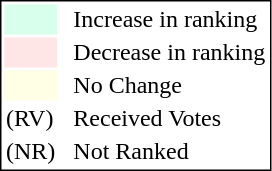<table style="border:1px solid black;">
<tr>
<td style="background:#D8FFEB; width:20px;"></td>
<td> </td>
<td>Increase in ranking</td>
</tr>
<tr>
<td style="background:#FFE6E6; width:20px;"></td>
<td> </td>
<td>Decrease in ranking</td>
</tr>
<tr>
<td style="background:#FFFFE6; width:20px;"></td>
<td> </td>
<td>No Change</td>
</tr>
<tr>
<td>(RV)</td>
<td> </td>
<td>Received Votes</td>
</tr>
<tr>
<td>(NR)</td>
<td> </td>
<td>Not Ranked</td>
</tr>
</table>
